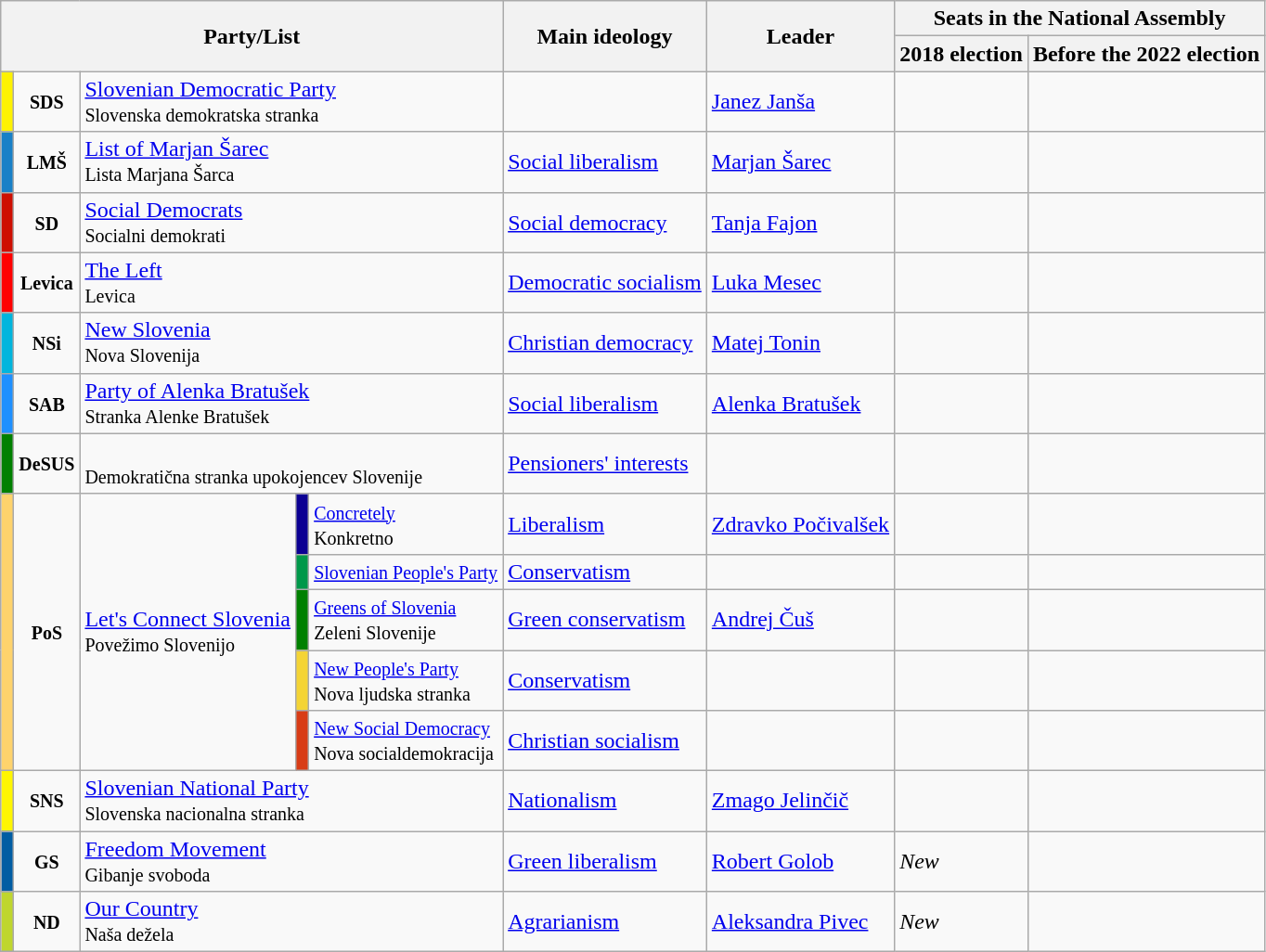<table class="wikitable">
<tr>
<th colspan="5" rowspan="2" style=width:10em>Party/List</th>
<th rowspan="2">Main ideology</th>
<th rowspan="2">Leader</th>
<th colspan="2">Seats in the National Assembly</th>
</tr>
<tr>
<th>2018 election</th>
<th>Before the 2022 election</th>
</tr>
<tr>
<td style="background:#FEF200"></td>
<td style="text-align:center;"><strong><small>SDS</small></strong></td>
<td colspan="3"><a href='#'>Slovenian Democratic Party</a><br><small>Slovenska demokratska stranka</small></td>
<td></td>
<td><a href='#'>Janez Janša</a></td>
<td></td>
<td></td>
</tr>
<tr>
<td style="background:#1980C7"></td>
<td style="text-align:center;"><strong><small>LMŠ</small></strong></td>
<td colspan="3"><a href='#'>List of Marjan Šarec</a><br><small>Lista Marjana Šarca</small></td>
<td><a href='#'>Social liberalism</a></td>
<td><a href='#'>Marjan Šarec</a></td>
<td></td>
<td></td>
</tr>
<tr>
<td style="background:#ce0f02"></td>
<td style="text-align:center;"><strong><small>SD</small></strong></td>
<td colspan="3"><a href='#'>Social Democrats</a><br><small>Socialni demokrati</small></td>
<td><a href='#'>Social democracy</a></td>
<td><a href='#'>Tanja Fajon</a></td>
<td></td>
<td></td>
</tr>
<tr>
<td style="background:red"></td>
<td style="text-align:center;"><strong><small>Levica</small></strong></td>
<td colspan="3"><a href='#'>The Left</a><br><small>Levica</small></td>
<td><a href='#'>Democratic socialism</a></td>
<td><a href='#'>Luka Mesec</a></td>
<td></td>
<td></td>
</tr>
<tr>
<td style="background:#00b5dd"></td>
<td style="text-align:center;"><strong><small>NSi</small></strong></td>
<td colspan="3"><a href='#'>New Slovenia</a><br><small>Nova Slovenija</small></td>
<td><a href='#'>Christian democracy</a></td>
<td><a href='#'>Matej Tonin</a></td>
<td></td>
<td></td>
</tr>
<tr>
<td style="background:dodgerblue"></td>
<td style="text-align:center;"><strong><small>SAB</small></strong></td>
<td colspan="3"><a href='#'>Party of Alenka Bratušek</a><br><small>Stranka Alenke Bratušek</small></td>
<td><a href='#'>Social liberalism</a></td>
<td><a href='#'>Alenka Bratušek</a></td>
<td></td>
<td></td>
</tr>
<tr>
<td style="background:green"></td>
<td><strong><small>DeSUS</small></strong></td>
<td colspan="3"><br><small>Demokratična stranka upokojencev Slovenije</small></td>
<td><a href='#'>Pensioners' interests</a></td>
<td></td>
<td></td>
<td></td>
</tr>
<tr>
<td rowspan="5" style="width:2px; background:#fed36c;"></td>
<td rowspan="5"  style="text-align:center;"><strong><small>PoS</small></strong></td>
<td rowspan="5"><a href='#'>Let's Connect Slovenia</a><br><small>Povežimo Slovenijo</small></td>
<td style="width:2px; background:#0c0093"></td>
<td><small><a href='#'>Concretely</a></small><br><small>Konkretno</small></td>
<td><a href='#'>Liberalism</a></td>
<td><a href='#'>Zdravko Počivalšek</a></td>
<td></td>
<td></td>
</tr>
<tr>
<td style="width:2px; background:#00984A"></td>
<td><a href='#'><small>Slovenian People's Party</small></a> <small><br></small></td>
<td><a href='#'>Conservatism</a></td>
<td></td>
<td></td>
<td></td>
</tr>
<tr>
<td style="width:2px; background:green;"></td>
<td><a href='#'><small>Greens of Slovenia</small></a> <small><br>Zeleni Slovenije</small></td>
<td><a href='#'>Green conservatism</a></td>
<td><a href='#'>Andrej Čuš</a></td>
<td></td>
<td></td>
</tr>
<tr>
<td style="width:2px; background:#F4D435;"></td>
<td><a href='#'><small>New People's Party</small></a> <small><br>Nova ljudska stranka</small></td>
<td><a href='#'>Conservatism</a></td>
<td></td>
<td></td>
<td></td>
</tr>
<tr>
<td style="width:2px; background:#d83c16;"></td>
<td><small><a href='#'>New Social Democracy</a></small><br><small>Nova socialdemokracija</small></td>
<td><a href='#'>Christian socialism</a></td>
<td></td>
<td></td>
<td></td>
</tr>
<tr>
<td style="background:#fff600"></td>
<td style="text-align:center;"><strong><small>SNS</small></strong></td>
<td colspan="3"><a href='#'>Slovenian National Party</a><br><small>Slovenska nacionalna stranka</small></td>
<td><a href='#'>Nationalism</a></td>
<td><a href='#'>Zmago Jelinčič</a></td>
<td></td>
<td></td>
</tr>
<tr>
<td style="background:#005DA3"></td>
<td style="text-align:center;"><strong><small>GS</small></strong></td>
<td colspan="3"><a href='#'>Freedom Movement</a><br><small>Gibanje svoboda</small></td>
<td><a href='#'>Green liberalism</a></td>
<td><a href='#'>Robert Golob</a></td>
<td><em>New</em></td>
<td></td>
</tr>
<tr>
<td style="background:#bfd62e"></td>
<td style="text-align:center;"><strong><small>ND</small></strong></td>
<td colspan="3"><a href='#'>Our Country</a><br><small>Naša dežela</small></td>
<td><a href='#'>Agrarianism</a></td>
<td><a href='#'>Aleksandra Pivec</a></td>
<td><em>New</em></td>
<td></td>
</tr>
</table>
